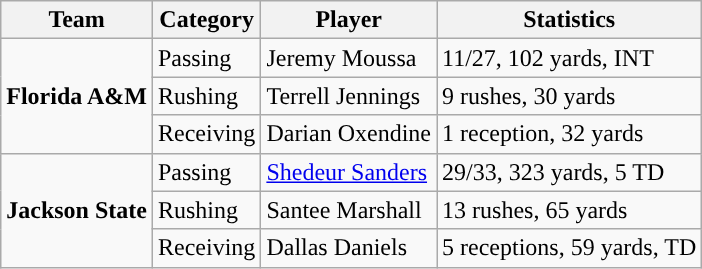<table class="wikitable" style="float: left;">
<tr>
<th>Team</th>
<th>Category</th>
<th>Player</th>
<th>Statistics</th>
</tr>
<tr>
<td rowspan=3><strong>Florida A&M</strong></td>
<td>Passing</td>
<td>Jeremy Moussa</td>
<td>11/27, 102 yards, INT</td>
</tr>
<tr>
<td>Rushing</td>
<td>Terrell Jennings</td>
<td>9 rushes, 30 yards</td>
</tr>
<tr>
<td>Receiving</td>
<td>Darian Oxendine</td>
<td>1 reception, 32 yards</td>
</tr>
<tr>
<td rowspan=3><strong>Jackson State</strong></td>
<td>Passing</td>
<td><a href='#'>Shedeur Sanders</a></td>
<td>29/33, 323 yards, 5 TD</td>
</tr>
<tr>
<td>Rushing</td>
<td>Santee Marshall</td>
<td>13 rushes, 65 yards</td>
</tr>
<tr>
<td>Receiving</td>
<td>Dallas Daniels</td>
<td>5 receptions, 59 yards, TD</td>
</tr>
</table>
